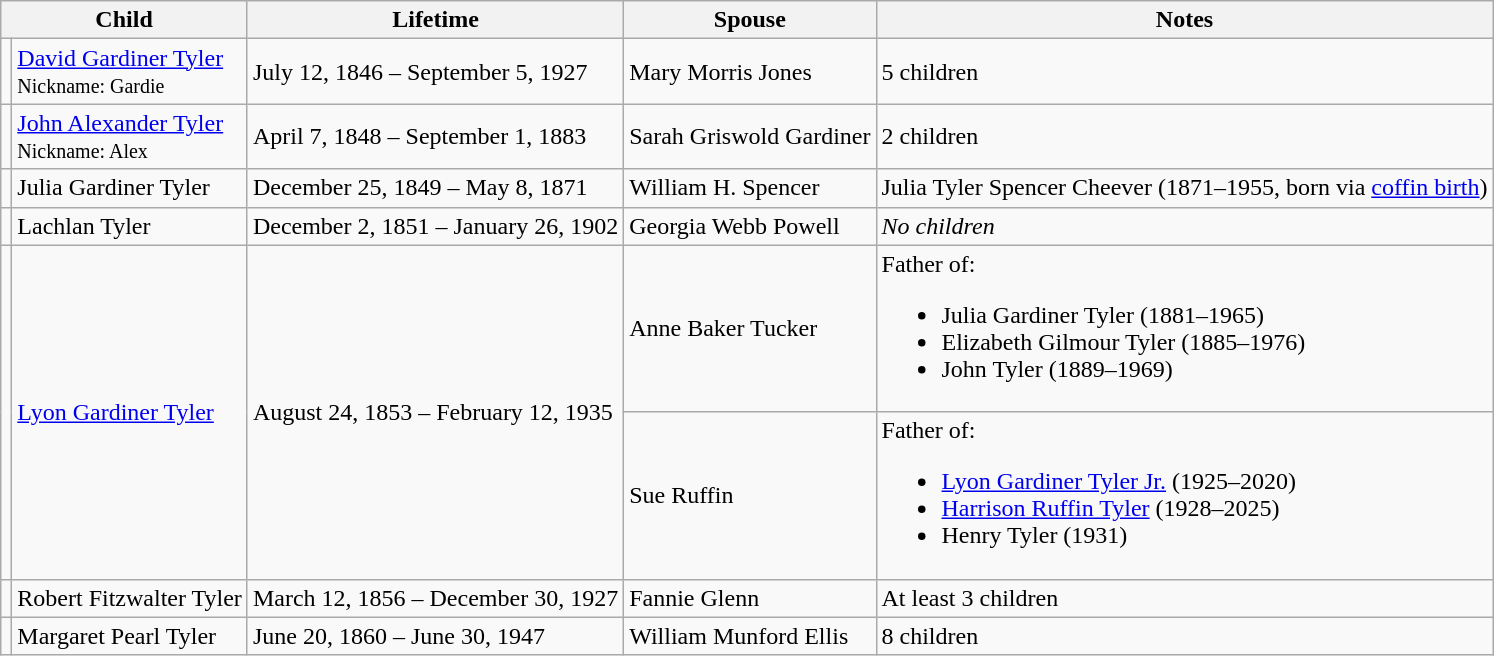<table class="wikitable">
<tr>
<th colspan="2">Child</th>
<th>Lifetime</th>
<th>Spouse</th>
<th>Notes</th>
</tr>
<tr>
<td></td>
<td><a href='#'>David Gardiner Tyler</a><br><small>Nickname: Gardie</small></td>
<td>July 12, 1846 – September 5, 1927</td>
<td>Mary Morris Jones</td>
<td>5 children</td>
</tr>
<tr>
<td></td>
<td><a href='#'>John Alexander Tyler</a><br><small>Nickname: Alex</small></td>
<td>April 7, 1848 – September 1, 1883</td>
<td>Sarah Griswold Gardiner</td>
<td>2 children</td>
</tr>
<tr>
<td></td>
<td>Julia Gardiner Tyler</td>
<td>December 25, 1849 – May 8, 1871</td>
<td>William H. Spencer</td>
<td>Julia Tyler Spencer Cheever (1871–1955, born via <a href='#'>coffin birth</a>)</td>
</tr>
<tr>
<td></td>
<td>Lachlan Tyler</td>
<td>December 2, 1851 – January 26, 1902</td>
<td>Georgia Webb Powell</td>
<td><em>No children</em></td>
</tr>
<tr>
<td rowspan="2"></td>
<td rowspan="2"><a href='#'>Lyon Gardiner Tyler</a></td>
<td rowspan="2">August 24, 1853 – February 12, 1935</td>
<td>Anne Baker Tucker</td>
<td>Father of:<br><ul><li>Julia Gardiner Tyler (1881–1965)</li><li>Elizabeth Gilmour Tyler (1885–1976)</li><li>John Tyler (1889–1969)</li></ul></td>
</tr>
<tr>
<td>Sue Ruffin</td>
<td>Father of:<br><ul><li><a href='#'>Lyon Gardiner Tyler Jr.</a> (1925–2020)</li><li><a href='#'>Harrison Ruffin Tyler</a> (1928–2025)</li><li>Henry Tyler (1931)</li></ul></td>
</tr>
<tr>
<td></td>
<td>Robert Fitzwalter Tyler</td>
<td>March 12, 1856 – December 30, 1927</td>
<td>Fannie Glenn</td>
<td>At least 3 children</td>
</tr>
<tr>
<td></td>
<td>Margaret Pearl Tyler</td>
<td>June 20, 1860 – June 30, 1947</td>
<td>William Munford Ellis</td>
<td>8 children</td>
</tr>
</table>
